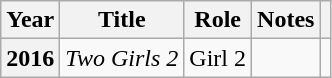<table class="wikitable plainrowheaders">
<tr>
<th scope="col">Year</th>
<th scope="col">Title</th>
<th scope="col">Role</th>
<th scope="col">Notes</th>
<th scope="col" class="unsortable"></th>
</tr>
<tr>
<th scope="row">2016</th>
<td><em>Two Girls 2</em></td>
<td>Girl 2</td>
<td></td>
<td style="text-align:center"></td>
</tr>
</table>
